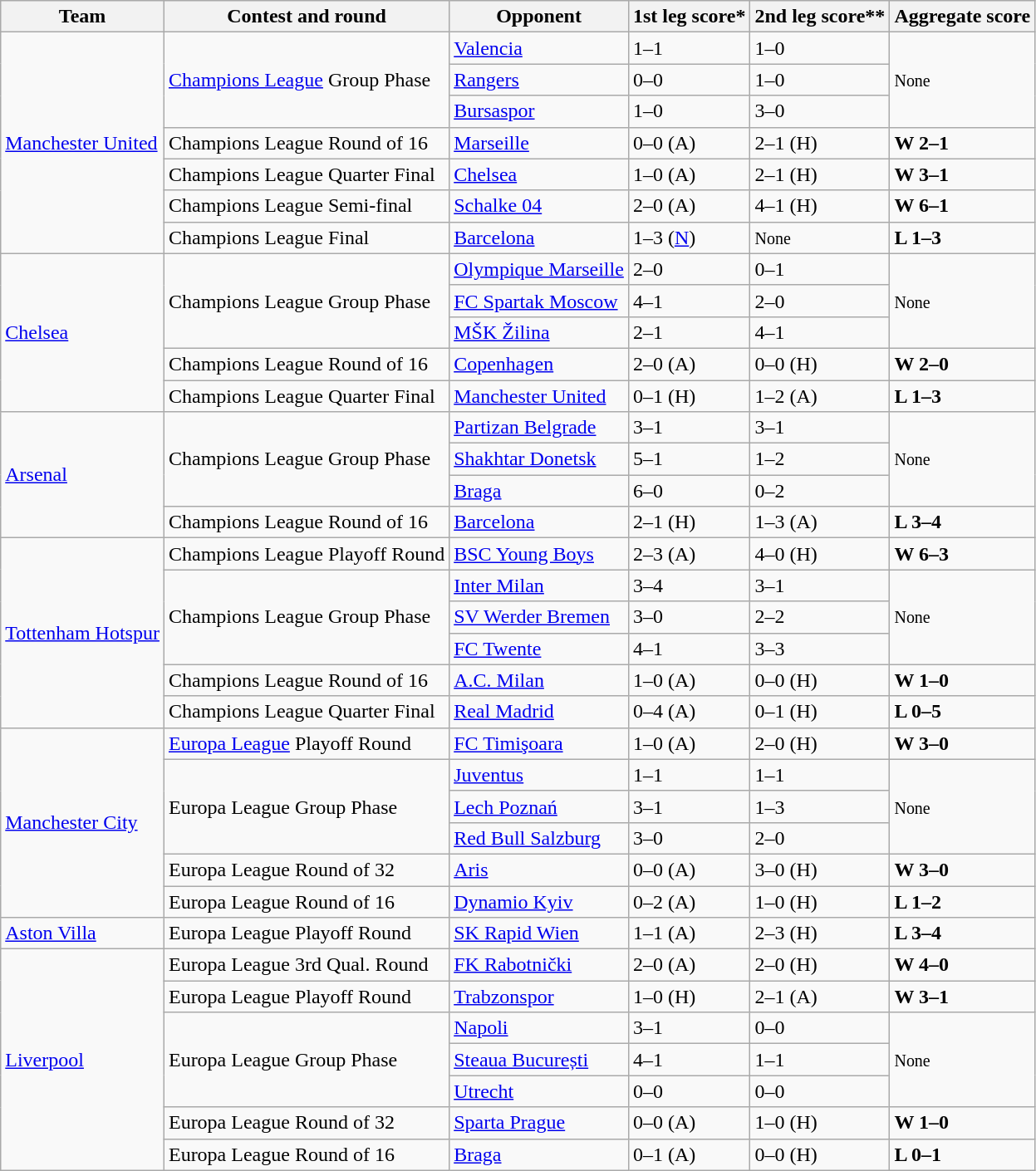<table class="wikitable sortable">
<tr>
<th>Team</th>
<th>Contest and round</th>
<th>Opponent</th>
<th>1st leg score*</th>
<th>2nd leg score**</th>
<th>Aggregate score</th>
</tr>
<tr>
<td rowspan=7><a href='#'>Manchester United</a></td>
<td rowspan=3><a href='#'>Champions League</a> Group Phase</td>
<td> <a href='#'>Valencia</a></td>
<td>1–1</td>
<td>1–0</td>
<td rowspan=3><small>None</small></td>
</tr>
<tr>
<td> <a href='#'>Rangers</a></td>
<td>0–0</td>
<td>1–0</td>
</tr>
<tr>
<td> <a href='#'>Bursaspor</a></td>
<td>1–0</td>
<td>3–0</td>
</tr>
<tr>
<td>Champions League Round of 16</td>
<td> <a href='#'>Marseille</a></td>
<td>0–0 (A)</td>
<td>2–1 (H)</td>
<td><strong>W 2–1</strong></td>
</tr>
<tr>
<td>Champions League Quarter Final</td>
<td> <a href='#'>Chelsea</a></td>
<td>1–0 (A)</td>
<td>2–1 (H)</td>
<td><strong>W 3–1</strong></td>
</tr>
<tr>
<td>Champions League Semi-final</td>
<td> <a href='#'>Schalke 04</a></td>
<td>2–0 (A)</td>
<td>4–1 (H)</td>
<td><strong>W 6–1</strong></td>
</tr>
<tr>
<td>Champions League Final</td>
<td> <a href='#'>Barcelona</a></td>
<td>1–3 (<a href='#'>N</a>)</td>
<td><small>None</small></td>
<td><strong>L 1–3</strong></td>
</tr>
<tr>
<td rowspan=5><a href='#'>Chelsea</a></td>
<td rowspan=3>Champions League Group Phase</td>
<td> <a href='#'>Olympique Marseille</a></td>
<td>2–0</td>
<td>0–1</td>
<td rowspan=3><small>None</small></td>
</tr>
<tr>
<td> <a href='#'>FC Spartak Moscow</a></td>
<td>4–1</td>
<td>2–0</td>
</tr>
<tr>
<td> <a href='#'>MŠK Žilina</a></td>
<td>2–1</td>
<td>4–1</td>
</tr>
<tr>
<td>Champions League Round of 16</td>
<td> <a href='#'>Copenhagen</a></td>
<td>2–0 (A)</td>
<td>0–0 (H)</td>
<td><strong>W 2–0</strong></td>
</tr>
<tr>
<td>Champions League Quarter Final</td>
<td> <a href='#'>Manchester United</a></td>
<td>0–1 (H)</td>
<td>1–2 (A)</td>
<td><strong>L 1–3</strong></td>
</tr>
<tr>
<td rowspan=4><a href='#'>Arsenal</a></td>
<td rowspan=3>Champions League Group Phase</td>
<td> <a href='#'>Partizan Belgrade</a></td>
<td>3–1</td>
<td>3–1</td>
<td rowspan=3><small>None</small></td>
</tr>
<tr>
<td> <a href='#'>Shakhtar Donetsk</a></td>
<td>5–1</td>
<td>1–2</td>
</tr>
<tr>
<td> <a href='#'>Braga</a></td>
<td>6–0</td>
<td>0–2</td>
</tr>
<tr>
<td>Champions League Round of 16</td>
<td> <a href='#'>Barcelona</a></td>
<td>2–1 (H)</td>
<td>1–3 (A)</td>
<td><strong> L 3–4</strong></td>
</tr>
<tr>
<td rowspan=6><a href='#'>Tottenham Hotspur</a></td>
<td>Champions League Playoff Round</td>
<td> <a href='#'>BSC Young Boys</a></td>
<td>2–3 (A)</td>
<td>4–0 (H)</td>
<td><strong>W 6–3</strong></td>
</tr>
<tr>
<td rowspan=3>Champions League Group Phase</td>
<td> <a href='#'>Inter Milan</a></td>
<td>3–4</td>
<td>3–1</td>
<td rowspan=3><small>None</small></td>
</tr>
<tr>
<td> <a href='#'>SV Werder Bremen</a></td>
<td>3–0</td>
<td>2–2</td>
</tr>
<tr>
<td> <a href='#'>FC Twente</a></td>
<td>4–1</td>
<td>3–3</td>
</tr>
<tr>
<td>Champions League Round of 16</td>
<td> <a href='#'>A.C. Milan</a></td>
<td>1–0 (A)</td>
<td>0–0 (H)</td>
<td><strong>W 1–0</strong></td>
</tr>
<tr>
<td>Champions League Quarter Final</td>
<td> <a href='#'>Real Madrid</a></td>
<td>0–4 (A)</td>
<td>0–1 (H)</td>
<td><strong>L 0–5</strong></td>
</tr>
<tr>
<td rowspan=6><a href='#'>Manchester City</a></td>
<td><a href='#'>Europa League</a> Playoff Round</td>
<td> <a href='#'>FC Timişoara</a></td>
<td>1–0 (A)</td>
<td>2–0 (H)</td>
<td><strong>W 3–0</strong></td>
</tr>
<tr>
<td rowspan=3>Europa League Group Phase</td>
<td> <a href='#'>Juventus</a></td>
<td>1–1</td>
<td>1–1</td>
<td rowspan=3><small>None</small></td>
</tr>
<tr>
<td> <a href='#'>Lech Poznań</a></td>
<td>3–1</td>
<td>1–3</td>
</tr>
<tr>
<td> <a href='#'>Red Bull Salzburg</a></td>
<td>3–0</td>
<td>2–0</td>
</tr>
<tr>
<td>Europa League Round of 32</td>
<td> <a href='#'>Aris</a></td>
<td>0–0 (A)</td>
<td>3–0 (H)</td>
<td><strong>W 3–0</strong></td>
</tr>
<tr>
<td>Europa League Round of 16</td>
<td> <a href='#'>Dynamio Kyiv</a></td>
<td>0–2 (A)</td>
<td>1–0 (H)</td>
<td><strong>L 1–2</strong></td>
</tr>
<tr>
<td><a href='#'>Aston Villa</a></td>
<td>Europa League Playoff Round</td>
<td> <a href='#'>SK Rapid Wien</a></td>
<td>1–1 (A)</td>
<td>2–3 (H)</td>
<td><strong>L 3–4</strong></td>
</tr>
<tr>
<td rowspan=7><a href='#'>Liverpool</a></td>
<td>Europa League 3rd Qual. Round</td>
<td> <a href='#'>FK Rabotnički</a></td>
<td>2–0 (A)</td>
<td>2–0 (H)</td>
<td><strong>W 4–0</strong></td>
</tr>
<tr>
<td>Europa League Playoff Round</td>
<td> <a href='#'>Trabzonspor</a></td>
<td>1–0 (H)</td>
<td>2–1 (A)</td>
<td><strong>W 3–1</strong></td>
</tr>
<tr>
<td rowspan=3>Europa League Group Phase</td>
<td> <a href='#'>Napoli</a></td>
<td>3–1</td>
<td>0–0</td>
<td rowspan=3><small>None</small></td>
</tr>
<tr>
<td> <a href='#'>Steaua București</a></td>
<td>4–1</td>
<td>1–1</td>
</tr>
<tr>
<td> <a href='#'>Utrecht</a></td>
<td>0–0</td>
<td>0–0</td>
</tr>
<tr>
<td>Europa League Round of 32</td>
<td> <a href='#'>Sparta Prague</a></td>
<td>0–0 (A)</td>
<td>1–0 (H)</td>
<td><strong>W 1–0</strong></td>
</tr>
<tr>
<td>Europa League Round of 16</td>
<td> <a href='#'>Braga</a></td>
<td>0–1 (A)</td>
<td>0–0 (H)</td>
<td><strong>L 0–1</strong></td>
</tr>
</table>
